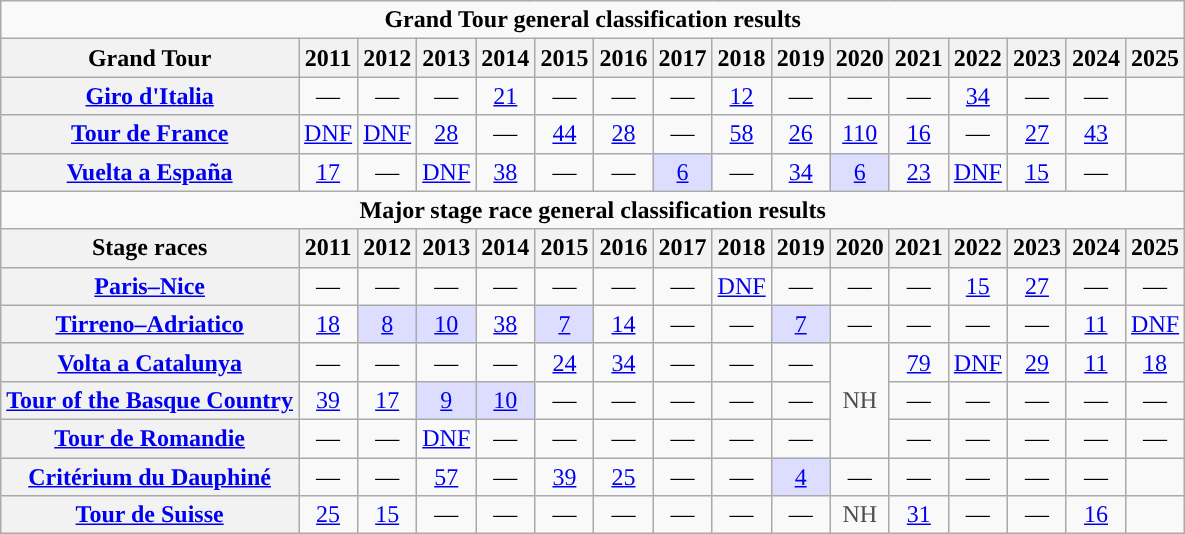<table class="wikitable plainrowheaders">
<tr>
<td colspan=16 align="center"><strong>Grand Tour general classification results</strong></td>
</tr>
<tr>
<th scope="col">Grand Tour</th>
<th scope="col">2011</th>
<th scope="col">2012</th>
<th scope="col">2013</th>
<th scope="col">2014</th>
<th scope="col">2015</th>
<th scope="col">2016</th>
<th scope="col">2017</th>
<th scope="col">2018</th>
<th scope="col">2019</th>
<th scope="col">2020</th>
<th scope="col">2021</th>
<th scope="col">2022</th>
<th scope="col">2023</th>
<th scope="col">2024</th>
<th scope="col">2025</th>
</tr>
<tr style="text-align:center;">
<th scope="row"> <a href='#'>Giro d'Italia</a></th>
<td>—</td>
<td>—</td>
<td>—</td>
<td><a href='#'>21</a></td>
<td>—</td>
<td>—</td>
<td>—</td>
<td><a href='#'>12</a></td>
<td>—</td>
<td>—</td>
<td>—</td>
<td><a href='#'>34</a></td>
<td>—</td>
<td>—</td>
<td></td>
</tr>
<tr style="text-align:center;">
<th scope="row"> <a href='#'>Tour de France</a></th>
<td><a href='#'>DNF</a></td>
<td><a href='#'>DNF</a></td>
<td><a href='#'>28</a></td>
<td>—</td>
<td><a href='#'>44</a></td>
<td><a href='#'>28</a></td>
<td>—</td>
<td><a href='#'>58</a></td>
<td><a href='#'>26</a></td>
<td><a href='#'>110</a></td>
<td><a href='#'>16</a></td>
<td>—</td>
<td><a href='#'>27</a></td>
<td><a href='#'>43</a></td>
<td></td>
</tr>
<tr style="text-align:center;">
<th scope="row"> <a href='#'>Vuelta a España</a></th>
<td><a href='#'>17</a></td>
<td>—</td>
<td><a href='#'>DNF</a></td>
<td><a href='#'>38</a></td>
<td>—</td>
<td>—</td>
<td style="background:#ddf;"><a href='#'>6</a></td>
<td>—</td>
<td><a href='#'>34</a></td>
<td style="background:#ddf;"><a href='#'>6</a></td>
<td><a href='#'>23</a></td>
<td><a href='#'>DNF</a></td>
<td><a href='#'>15</a></td>
<td>—</td>
<td></td>
</tr>
<tr>
<td colspan=16 align="center"><strong>Major stage race general classification results</strong></td>
</tr>
<tr>
<th scope="col">Stage races</th>
<th scope="col">2011</th>
<th scope="col">2012</th>
<th scope="col">2013</th>
<th scope="col">2014</th>
<th scope="col">2015</th>
<th scope="col">2016</th>
<th scope="col">2017</th>
<th scope="col">2018</th>
<th scope="col">2019</th>
<th scope="col">2020</th>
<th scope="col">2021</th>
<th scope="col">2022</th>
<th scope="col">2023</th>
<th scope="col">2024</th>
<th scope="col">2025</th>
</tr>
<tr style="text-align:center;">
<th scope="row"> <a href='#'>Paris–Nice</a></th>
<td>—</td>
<td>—</td>
<td>—</td>
<td>—</td>
<td>—</td>
<td>—</td>
<td>—</td>
<td><a href='#'>DNF</a></td>
<td>—</td>
<td>—</td>
<td>—</td>
<td><a href='#'>15</a></td>
<td><a href='#'>27</a></td>
<td>—</td>
<td>—</td>
</tr>
<tr style="text-align:center;">
<th scope="row"> <a href='#'>Tirreno–Adriatico</a></th>
<td><a href='#'>18</a></td>
<td style="background:#ddf;"><a href='#'>8</a></td>
<td style="background:#ddf;"><a href='#'>10</a></td>
<td><a href='#'>38</a></td>
<td style="background:#ddf;"><a href='#'>7</a></td>
<td><a href='#'>14</a></td>
<td>—</td>
<td>—</td>
<td style="background:#ddf;"><a href='#'>7</a></td>
<td>—</td>
<td>—</td>
<td>—</td>
<td>—</td>
<td><a href='#'>11</a></td>
<td><a href='#'>DNF</a></td>
</tr>
<tr style="text-align:center;">
<th scope="row"> <a href='#'>Volta a Catalunya</a></th>
<td>—</td>
<td>—</td>
<td>—</td>
<td>—</td>
<td><a href='#'>24</a></td>
<td><a href='#'>34</a></td>
<td>—</td>
<td>—</td>
<td>—</td>
<td style="color:#4d4d4d;" rowspan=3>NH</td>
<td><a href='#'>79</a></td>
<td><a href='#'>DNF</a></td>
<td><a href='#'>29</a></td>
<td><a href='#'>11</a></td>
<td><a href='#'>18</a></td>
</tr>
<tr style="text-align:center;">
<th scope="row"> <a href='#'>Tour of the Basque Country</a></th>
<td><a href='#'>39</a></td>
<td><a href='#'>17</a></td>
<td style="background:#ddf;"><a href='#'>9</a></td>
<td style="background:#ddf;"><a href='#'>10</a></td>
<td>—</td>
<td>—</td>
<td>—</td>
<td>—</td>
<td>—</td>
<td>—</td>
<td>—</td>
<td>—</td>
<td>—</td>
<td>—</td>
</tr>
<tr style="text-align:center;">
<th scope="row"> <a href='#'>Tour de Romandie</a></th>
<td>—</td>
<td>—</td>
<td><a href='#'>DNF</a></td>
<td>—</td>
<td>—</td>
<td>—</td>
<td>—</td>
<td>—</td>
<td>—</td>
<td>—</td>
<td>—</td>
<td>—</td>
<td>—</td>
<td>—</td>
</tr>
<tr style="text-align:center;">
<th scope="row"> <a href='#'>Critérium du Dauphiné</a></th>
<td>—</td>
<td>—</td>
<td><a href='#'>57</a></td>
<td>—</td>
<td><a href='#'>39</a></td>
<td><a href='#'>25</a></td>
<td>—</td>
<td>—</td>
<td style="background:#ddf;"><a href='#'>4</a></td>
<td>—</td>
<td>—</td>
<td>—</td>
<td>—</td>
<td>—</td>
<td></td>
</tr>
<tr style="text-align:center;">
<th scope="row"> <a href='#'>Tour de Suisse</a></th>
<td><a href='#'>25</a></td>
<td><a href='#'>15</a></td>
<td>—</td>
<td>—</td>
<td>—</td>
<td>—</td>
<td>—</td>
<td>—</td>
<td>—</td>
<td style="color:#4d4d4d;">NH</td>
<td><a href='#'>31</a></td>
<td>—</td>
<td>—</td>
<td><a href='#'>16</a></td>
<td></td>
</tr>
</table>
